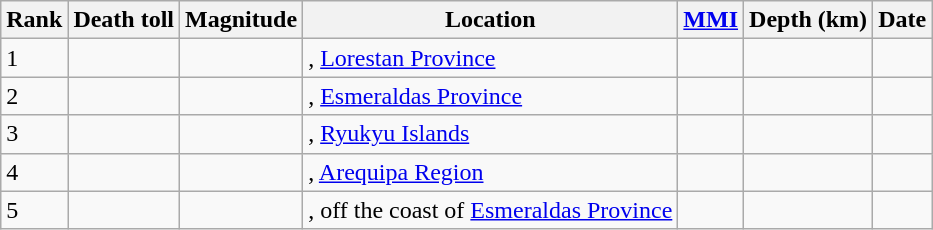<table class="sortable wikitable" style="font-size:100%;">
<tr>
<th>Rank</th>
<th>Death toll</th>
<th>Magnitude</th>
<th>Location</th>
<th><a href='#'>MMI</a></th>
<th>Depth (km)</th>
<th>Date</th>
</tr>
<tr>
<td>1</td>
<td></td>
<td></td>
<td>, <a href='#'>Lorestan Province</a></td>
<td></td>
<td></td>
<td></td>
</tr>
<tr>
<td>2</td>
<td></td>
<td></td>
<td>, <a href='#'>Esmeraldas Province</a></td>
<td></td>
<td></td>
<td></td>
</tr>
<tr>
<td>3</td>
<td></td>
<td></td>
<td>, <a href='#'>Ryukyu Islands</a></td>
<td></td>
<td></td>
<td></td>
</tr>
<tr>
<td>4</td>
<td></td>
<td></td>
<td>, <a href='#'>Arequipa Region</a></td>
<td></td>
<td></td>
<td></td>
</tr>
<tr>
<td>5</td>
<td></td>
<td></td>
<td>, off the coast of <a href='#'>Esmeraldas Province</a></td>
<td></td>
<td></td>
<td></td>
</tr>
</table>
